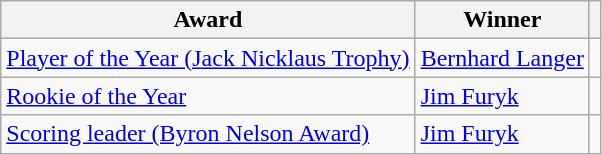<table class="wikitable">
<tr>
<th>Award</th>
<th>Winner</th>
<th></th>
</tr>
<tr>
<td><a href='#'>Player of the Year (Jack Nicklaus Trophy)</a></td>
<td> <a href='#'>Bernhard Langer</a></td>
<td></td>
</tr>
<tr>
<td><a href='#'>Rookie of the Year</a></td>
<td> <a href='#'>Jim Furyk</a></td>
<td></td>
</tr>
<tr>
<td><a href='#'>Scoring leader (Byron Nelson Award)</a></td>
<td> <a href='#'>Jim Furyk</a></td>
<td></td>
</tr>
</table>
